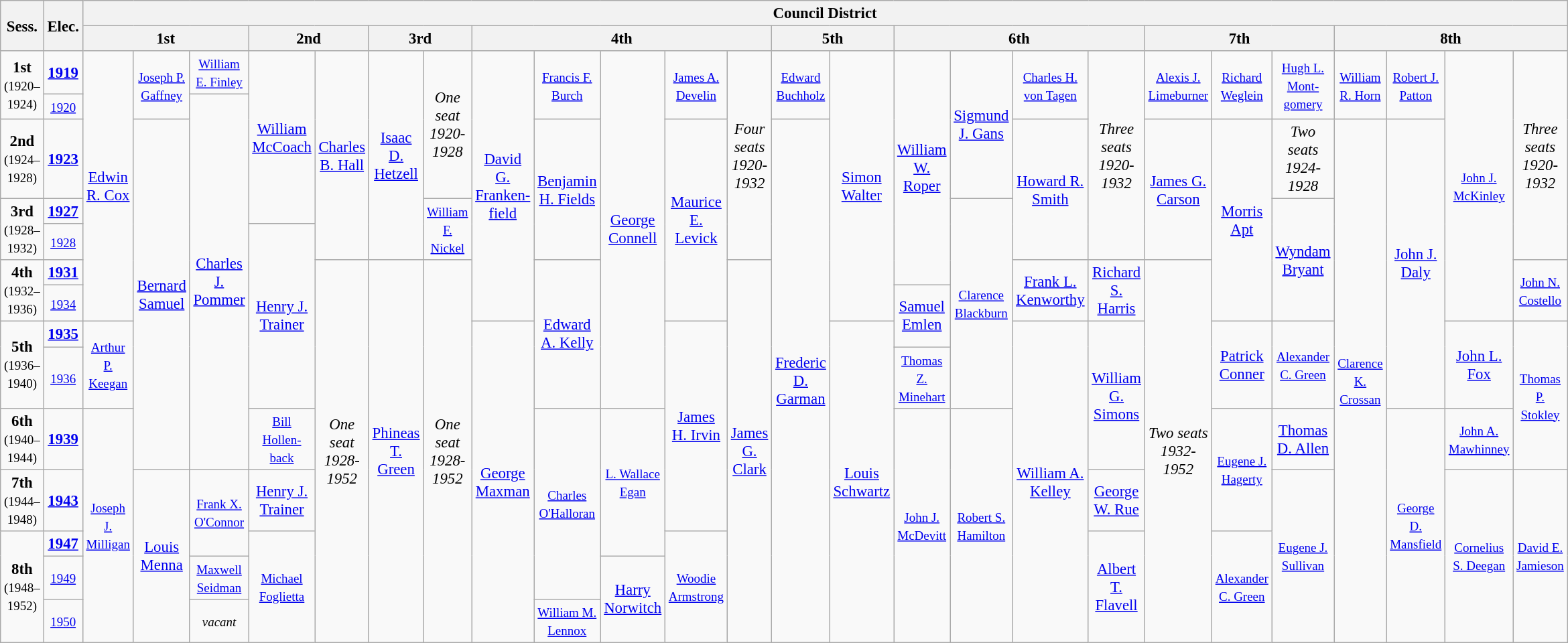<table class=wikitable style="text-align:center; font-size: 95%">
<tr>
<th rowspan=2>Sess.</th>
<th rowspan=2>Elec.</th>
<th colspan=25>Council District</th>
</tr>
<tr>
<th colspan=3>1st</th>
<th colspan=2>2nd</th>
<th colspan=2>3rd</th>
<th colspan=5>4th</th>
<th colspan=2>5th</th>
<th colspan=4>6th</th>
<th colspan=3>7th</th>
<th colspan=4>8th</th>
</tr>
<tr>
<td rowspan=2><strong>1st</strong><br><small>(1920–1924)</small></td>
<td><strong><a href='#'>1919</a></strong></td>
<td rowspan=7 ><a href='#'>Edwin R. Cox</a></td>
<td rowspan=2 ><small><a href='#'>Joseph P. Gaffney</a></small></td>
<td rowspan=1 ><small><a href='#'>William E. Finley</a></small></td>
<td rowspan=4 ><a href='#'>William McCoach</a></td>
<td rowspan=5 ><a href='#'>Charles B. Hall</a></td>
<td rowspan=5 ><a href='#'>Isaac D. Hetzell</a></td>
<td rowspan=3 ><em>One seat 1920-1928</em></td>
<td rowspan=7 ><a href='#'>David G. Franken-field</a></td>
<td rowspan=2 ><small><a href='#'>Francis F. Burch</a></small></td>
<td rowspan=9 ><a href='#'>George Connell</a></td>
<td rowspan=2 ><small><a href='#'>James A. Develin</a></small></td>
<td rowspan=5 ><em>Four seats 1920-1932</em></td>
<td rowspan=2 ><small><a href='#'>Edward Buchholz</a></small></td>
<td rowspan=7 ><a href='#'>Simon Walter</a></td>
<td rowspan=6 ><a href='#'>William W. Roper</a></td>
<td rowspan=3 ><a href='#'>Sigmund J. Gans</a></td>
<td rowspan=2 ><small><a href='#'>Charles H. von Tagen</a></small></td>
<td rowspan=5 ><em>Three seats 1920-1932</em></td>
<td rowspan=2 ><small><a href='#'>Alexis J. Limeburner</a></small></td>
<td rowspan=2 ><small><a href='#'>Richard Weglein</a></small></td>
<td rowspan=2 ><small><a href='#'>Hugh L. Mont-gomery</a></small></td>
<td rowspan=2 ><small><a href='#'>William R. Horn</a></small></td>
<td rowspan=2 ><small><a href='#'>Robert J. Patton</a></small></td>
<td rowspan=7 ><small><a href='#'>John J. McKinley</a></small></td>
<td rowspan=5 ><em>Three seats 1920-1932</em></td>
</tr>
<tr>
<td><small><a href='#'>1920</a></small></td>
<td rowspan=9 ><a href='#'>Charles J. Pommer</a></td>
</tr>
<tr>
<td><strong>2nd</strong><br><small>(1924–1928)</small></td>
<td><strong><a href='#'>1923</a></strong></td>
<td rowspan=8 ><a href='#'>Bernard Samuel</a></td>
<td rowspan=3 ><a href='#'>Benjamin H. Fields</a></td>
<td rowspan=5 ><a href='#'>Maurice E. Levick</a></td>
<td rowspan=12 ><a href='#'>Frederic D. Garman</a></td>
<td rowspan=3 ><a href='#'>Howard R. Smith</a></td>
<td rowspan=3 ><a href='#'>James G. Carson</a></td>
<td rowspan=5 ><a href='#'>Morris Apt</a></td>
<td><em>Two seats 1924-1928</em></td>
<td rowspan=12 ><small><a href='#'>Clarence K. Crossan</a></small></td>
<td rowspan=7 ><a href='#'>John J. Daly</a></td>
</tr>
<tr>
<td rowspan=2><strong>3rd</strong><br><small>(1928–1932)</small></td>
<td><strong><a href='#'>1927</a></strong></td>
<td rowspan=2 ><small><a href='#'>William F. Nickel</a></small></td>
<td rowspan=6 ><small><a href='#'>Clarence Blackburn</a></small></td>
<td rowspan=4 ><a href='#'>Wyndam Bryant</a></td>
</tr>
<tr>
<td><small><a href='#'>1928</a></small></td>
<td rowspan=5 ><a href='#'>Henry J. Trainer</a></td>
</tr>
<tr>
<td rowspan=2><strong>4th</strong><br><small>(1932–1936)</small></td>
<td><strong><a href='#'>1931</a></strong></td>
<td rowspan=9 ><em>One seat 1928-1952</em></td>
<td rowspan=9 ><a href='#'>Phineas T. Green</a></td>
<td rowspan=9 ><em>One seat 1928-1952</em></td>
<td rowspan=4 ><a href='#'>Edward A. Kelly</a></td>
<td rowspan=9 ><a href='#'>James G. Clark</a></td>
<td rowspan=2 ><a href='#'>Frank L. Kenworthy</a></td>
<td rowspan=2 ><a href='#'>Richard S. Harris</a></td>
<td rowspan=9 ><em>Two seats 1932-1952</em></td>
<td rowspan=2 ><small><a href='#'>John N. Costello</a></small></td>
</tr>
<tr>
<td><small><a href='#'>1934</a></small></td>
<td rowspan=2 ><a href='#'>Samuel Emlen</a></td>
</tr>
<tr>
<td rowspan=2><strong>5th</strong><br><small>(1936–1940)</small></td>
<td><strong><a href='#'>1935</a></strong></td>
<td rowspan=2 ><small><a href='#'>Arthur P. Keegan</a></small></td>
<td rowspan=7 ><a href='#'>George Maxman</a></td>
<td rowspan=4 ><a href='#'>James H. Irvin</a></td>
<td rowspan=7 ><a href='#'>Louis Schwartz</a></td>
<td rowspan=7 ><a href='#'>William A. Kelley</a></td>
<td rowspan=3 ><a href='#'>William G. Simons</a></td>
<td rowspan=2 ><a href='#'>Patrick Conner</a></td>
<td rowspan=2 ><small><a href='#'>Alexander C. Green</a></small></td>
<td rowspan=2 ><a href='#'>John L. Fox</a></td>
<td rowspan=3 ><small><a href='#'>Thomas P. Stokley</a></small></td>
</tr>
<tr>
<td><small><a href='#'>1936</a></small></td>
<td><small><a href='#'>Thomas Z. Minehart</a></small></td>
</tr>
<tr>
<td><strong>6th</strong><br><small>(1940–1944)</small></td>
<td><strong><a href='#'>1939</a></strong></td>
<td rowspan=5 ><small><a href='#'>Joseph J. Milligan</a></small></td>
<td rowspan=1 ><small><a href='#'>Bill Hollen-back</a></small></td>
<td rowspan=4 ><small><a href='#'>Charles O'Halloran</a></small></td>
<td rowspan=3 ><small><a href='#'>L. Wallace Egan</a></small></td>
<td rowspan=5 ><small><a href='#'>John J. McDevitt</a></small></td>
<td rowspan=5 ><small><a href='#'>Robert S. Hamilton</a></small></td>
<td rowspan=2 ><small><a href='#'>Eugene J. Hagerty</a></small></td>
<td rowspan=1 ><a href='#'>Thomas D. Allen</a></td>
<td rowspan=5 ><small><a href='#'>George D. Mansfield</a></small></td>
<td rowspan=1 ><small><a href='#'>John A. Mawhinney</a></small></td>
</tr>
<tr>
<td><strong>7th</strong><br><small>(1944–1948)</small></td>
<td><strong><a href='#'>1943</a></strong></td>
<td rowspan=4 ><a href='#'>Louis Menna</a></td>
<td rowspan=2 ><small><a href='#'>Frank X. O'Connor</a></small></td>
<td rowspan=1 ><a href='#'>Henry J. Trainer</a></td>
<td rowspan=1 ><a href='#'>George W. Rue</a></td>
<td rowspan=4 ><small><a href='#'>Eugene J. Sullivan</a></small></td>
<td rowspan=4 ><small><a href='#'>Cornelius S. Deegan</a></small></td>
<td rowspan=4 ><small><a href='#'>David E. Jamieson</a></small></td>
</tr>
<tr>
<td rowspan=3><strong>8th</strong><br><small>(1948–1952)</small></td>
<td><strong><a href='#'>1947</a></strong></td>
<td rowspan=3 ><small><a href='#'>Michael Foglietta</a></small></td>
<td rowspan=3 ><small><a href='#'>Woodie Armstrong</a></small></td>
<td rowspan=3 ><a href='#'>Albert T. Flavell</a></td>
<td rowspan=3 ><small><a href='#'>Alexander C. Green</a></small></td>
</tr>
<tr>
<td><small><a href='#'>1949</a></small></td>
<td rowspan=1 ><small><a href='#'>Maxwell Seidman</a></small></td>
<td rowspan=2 ><a href='#'>Harry Norwitch</a></td>
</tr>
<tr>
<td><small><a href='#'>1950</a></small></td>
<td><small><em>vacant</em></small></td>
<td><small><a href='#'>William M. Lennox</a></small></td>
</tr>
</table>
